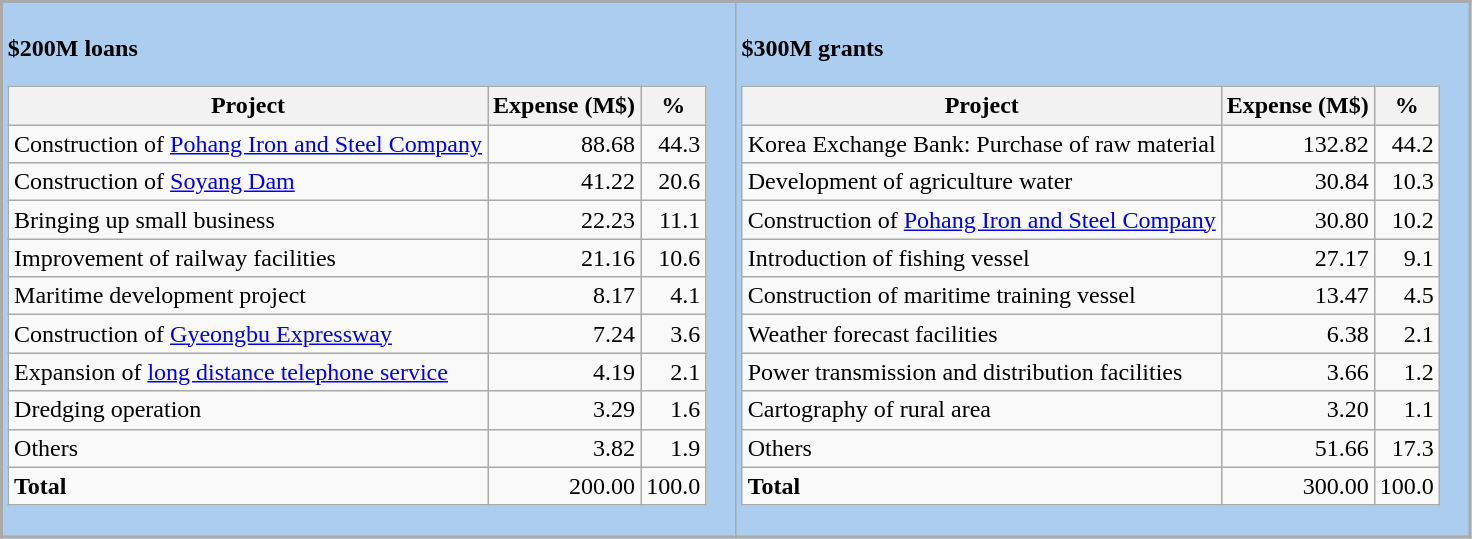<table class="wikitable" style="border-width: 2px; background: #ABCDEF;">
<tr>
<td><br><strong>$200M loans</strong><table class="wikitable">
<tr>
<th>Project</th>
<th>Expense (M$)</th>
<th>%</th>
</tr>
<tr>
<td>Construction of <a href='#'>Pohang Iron and Steel Company</a></td>
<td style="text-align: right">88.68</td>
<td style="text-align: right">44.3</td>
</tr>
<tr>
<td>Construction of <a href='#'>Soyang Dam</a></td>
<td style="text-align: right">41.22</td>
<td style="text-align: right">20.6</td>
</tr>
<tr>
<td>Bringing up small business</td>
<td style="text-align: right">22.23</td>
<td style="text-align: right">11.1</td>
</tr>
<tr>
<td>Improvement of railway facilities</td>
<td style="text-align: right">21.16</td>
<td style="text-align: right">10.6</td>
</tr>
<tr>
<td>Maritime development project</td>
<td style="text-align: right">8.17</td>
<td style="text-align: right">4.1</td>
</tr>
<tr>
<td>Construction of <a href='#'>Gyeongbu Expressway</a></td>
<td style="text-align: right">7.24</td>
<td style="text-align: right">3.6</td>
</tr>
<tr>
<td>Expansion of <a href='#'>long distance telephone service</a></td>
<td style="text-align: right">4.19</td>
<td style="text-align: right">2.1</td>
</tr>
<tr>
<td>Dredging operation</td>
<td style="text-align: right">3.29</td>
<td style="text-align: right">1.6</td>
</tr>
<tr>
<td>Others</td>
<td style="text-align: right">3.82</td>
<td style="text-align: right">1.9</td>
</tr>
<tr>
<td><strong>Total</strong></td>
<td style="text-align: right">200.00</td>
<td style="text-align: right">100.0</td>
</tr>
</table>
</td>
<td><br><strong>$300M grants</strong><table class="wikitable">
<tr>
<th>Project</th>
<th>Expense (M$)</th>
<th>%</th>
</tr>
<tr>
<td>Korea Exchange Bank: Purchase of raw material</td>
<td style="text-align: right">132.82</td>
<td style="text-align: right">44.2</td>
</tr>
<tr>
<td>Development of agriculture water</td>
<td style="text-align: right">30.84</td>
<td style="text-align: right">10.3</td>
</tr>
<tr>
<td>Construction of <a href='#'>Pohang Iron and Steel Company</a></td>
<td style="text-align: right">30.80</td>
<td style="text-align: right">10.2</td>
</tr>
<tr>
<td>Introduction of fishing vessel</td>
<td style="text-align: right">27.17</td>
<td style="text-align: right">9.1</td>
</tr>
<tr>
<td>Construction of maritime training vessel</td>
<td style="text-align: right">13.47</td>
<td style="text-align: right">4.5</td>
</tr>
<tr>
<td>Weather forecast facilities</td>
<td style="text-align: right">6.38</td>
<td style="text-align: right">2.1</td>
</tr>
<tr>
<td>Power transmission and distribution facilities</td>
<td style="text-align: right">3.66</td>
<td style="text-align: right">1.2</td>
</tr>
<tr>
<td>Cartography of rural area</td>
<td style="text-align: right">3.20</td>
<td style="text-align: right">1.1</td>
</tr>
<tr>
<td>Others</td>
<td style="text-align: right">51.66</td>
<td style="text-align: right">17.3</td>
</tr>
<tr>
<td><strong>Total</strong></td>
<td style="text-align: right">300.00</td>
<td style="text-align: right">100.0</td>
</tr>
</table>
</td>
</tr>
</table>
